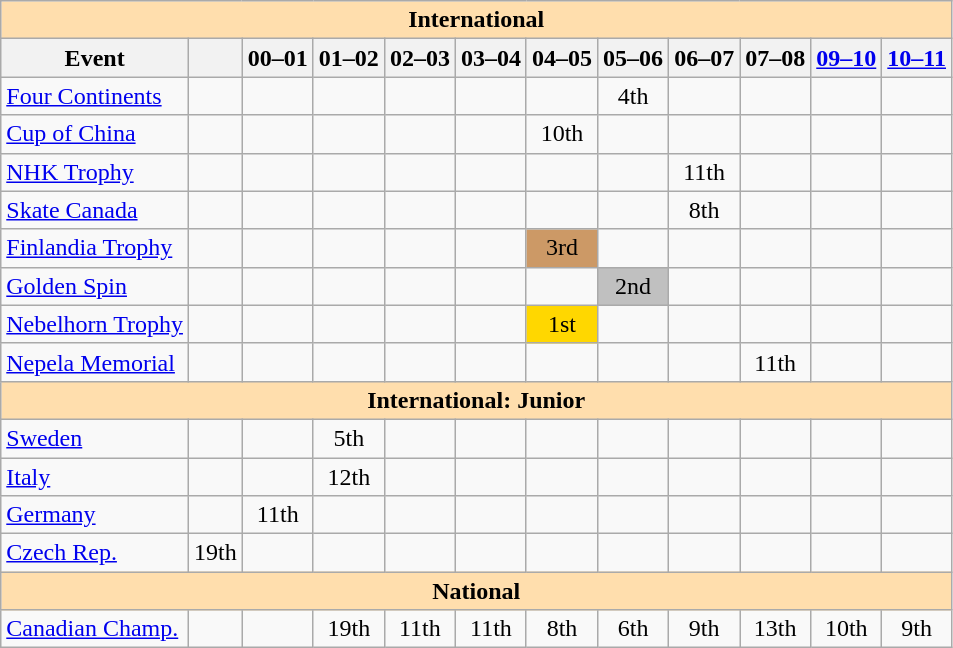<table class="wikitable" style="text-align:center">
<tr>
<th style="background-color: #ffdead; " colspan=12 align=center>International</th>
</tr>
<tr>
<th>Event</th>
<th></th>
<th>00–01</th>
<th>01–02</th>
<th>02–03</th>
<th>03–04</th>
<th>04–05</th>
<th>05–06</th>
<th>06–07</th>
<th>07–08</th>
<th><a href='#'>09–10</a></th>
<th><a href='#'>10–11</a></th>
</tr>
<tr>
<td align=left><a href='#'>Four Continents</a></td>
<td></td>
<td></td>
<td></td>
<td></td>
<td></td>
<td></td>
<td>4th</td>
<td></td>
<td></td>
<td></td>
<td></td>
</tr>
<tr>
<td align=left> <a href='#'>Cup of China</a></td>
<td></td>
<td></td>
<td></td>
<td></td>
<td></td>
<td>10th</td>
<td></td>
<td></td>
<td></td>
<td></td>
<td></td>
</tr>
<tr>
<td align=left> <a href='#'>NHK Trophy</a></td>
<td></td>
<td></td>
<td></td>
<td></td>
<td></td>
<td></td>
<td></td>
<td>11th</td>
<td></td>
<td></td>
<td></td>
</tr>
<tr>
<td align=left> <a href='#'>Skate Canada</a></td>
<td></td>
<td></td>
<td></td>
<td></td>
<td></td>
<td></td>
<td></td>
<td>8th</td>
<td></td>
<td></td>
<td></td>
</tr>
<tr>
<td align=left><a href='#'>Finlandia Trophy</a></td>
<td></td>
<td></td>
<td></td>
<td></td>
<td></td>
<td bgcolor=CC9966>3rd</td>
<td></td>
<td></td>
<td></td>
<td></td>
<td></td>
</tr>
<tr>
<td align=left><a href='#'>Golden Spin</a></td>
<td></td>
<td></td>
<td></td>
<td></td>
<td></td>
<td></td>
<td bgcolor=silver>2nd</td>
<td></td>
<td></td>
<td></td>
<td></td>
</tr>
<tr>
<td align=left><a href='#'>Nebelhorn Trophy</a></td>
<td></td>
<td></td>
<td></td>
<td></td>
<td></td>
<td bgcolor=gold>1st</td>
<td></td>
<td></td>
<td></td>
<td></td>
<td></td>
</tr>
<tr>
<td align=left><a href='#'>Nepela Memorial</a></td>
<td></td>
<td></td>
<td></td>
<td></td>
<td></td>
<td></td>
<td></td>
<td></td>
<td>11th</td>
<td></td>
<td></td>
</tr>
<tr>
<th style="background-color: #ffdead; " colspan=12 align=center>International: Junior</th>
</tr>
<tr>
<td align=left> <a href='#'>Sweden</a></td>
<td></td>
<td></td>
<td>5th</td>
<td></td>
<td></td>
<td></td>
<td></td>
<td></td>
<td></td>
<td></td>
<td></td>
</tr>
<tr>
<td align=left> <a href='#'>Italy</a></td>
<td></td>
<td></td>
<td>12th</td>
<td></td>
<td></td>
<td></td>
<td></td>
<td></td>
<td></td>
<td></td>
<td></td>
</tr>
<tr>
<td align=left> <a href='#'>Germany</a></td>
<td></td>
<td>11th</td>
<td></td>
<td></td>
<td></td>
<td></td>
<td></td>
<td></td>
<td></td>
<td></td>
<td></td>
</tr>
<tr>
<td align=left> <a href='#'>Czech Rep.</a></td>
<td>19th</td>
<td></td>
<td></td>
<td></td>
<td></td>
<td></td>
<td></td>
<td></td>
<td></td>
<td></td>
<td></td>
</tr>
<tr>
<th style="background-color: #ffdead; " colspan=12 align=center>National</th>
</tr>
<tr>
<td align=left><a href='#'>Canadian Champ.</a></td>
<td></td>
<td></td>
<td>19th</td>
<td>11th</td>
<td>11th</td>
<td>8th</td>
<td>6th</td>
<td>9th</td>
<td>13th</td>
<td>10th</td>
<td>9th</td>
</tr>
</table>
